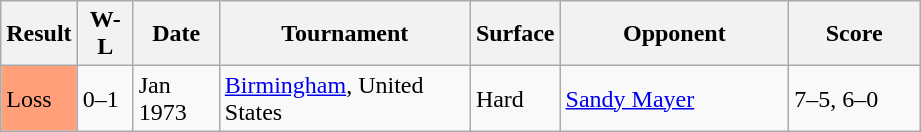<table class="sortable wikitable">
<tr>
<th style="width:40px">Result</th>
<th style="width:30px" class="unsortable">W-L</th>
<th style="width:50px">Date</th>
<th style="width:160px">Tournament</th>
<th style="width:50px">Surface</th>
<th style="width:145px">Opponent</th>
<th style="width:80px" class="unsortable">Score</th>
</tr>
<tr>
<td style="background:#ffa07a;">Loss</td>
<td>0–1</td>
<td>Jan 1973</td>
<td><a href='#'>Birmingham</a>, United States</td>
<td>Hard</td>
<td> <a href='#'>Sandy Mayer</a></td>
<td>7–5, 6–0</td>
</tr>
</table>
